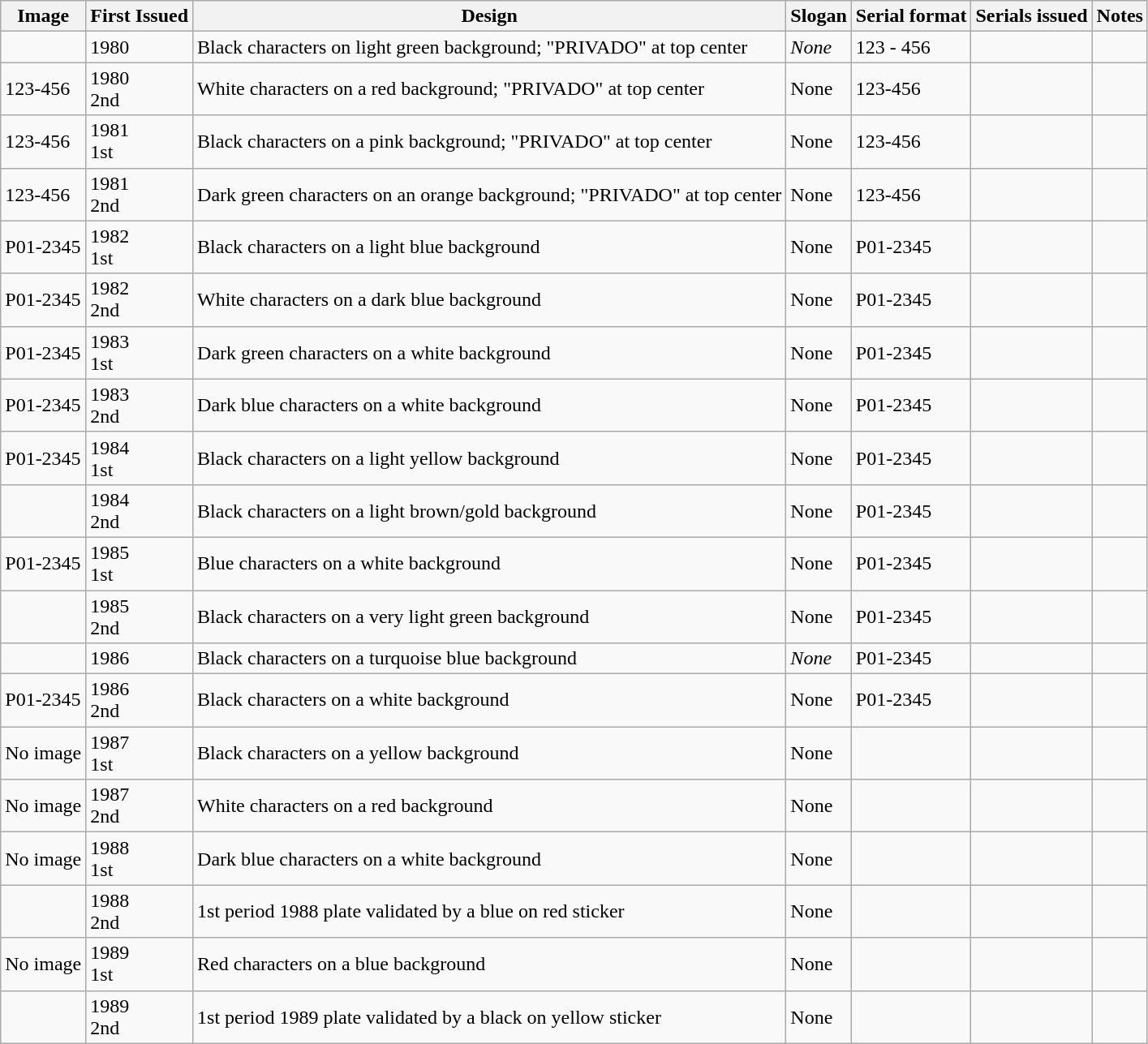<table class="wikitable">
<tr>
<th>Image</th>
<th>First Issued</th>
<th>Design</th>
<th>Slogan</th>
<th>Serial format</th>
<th>Serials issued</th>
<th>Notes</th>
</tr>
<tr>
<td></td>
<td>1980</td>
<td>Black characters on light green background; "PRIVADO" at top center</td>
<td><em>None</em></td>
<td>123 - 456</td>
<td></td>
<td></td>
</tr>
<tr>
<td><div>123-456</div></td>
<td>1980<br>2nd</td>
<td>White characters on a red background; "PRIVADO" at top center</td>
<td>None</td>
<td>123-456</td>
<td></td>
<td></td>
</tr>
<tr>
<td><div>123-456</div></td>
<td>1981<br>1st</td>
<td>Black characters on a pink background; "PRIVADO" at top center</td>
<td>None</td>
<td>123-456</td>
<td></td>
<td></td>
</tr>
<tr>
<td><div>123-456</div></td>
<td>1981<br>2nd</td>
<td>Dark green characters on an orange background; "PRIVADO" at top center</td>
<td>None</td>
<td>123-456</td>
<td></td>
<td></td>
</tr>
<tr>
<td><div>P01-2345</div></td>
<td>1982<br>1st</td>
<td>Black characters on a light blue background</td>
<td>None</td>
<td>P01-2345</td>
<td></td>
<td></td>
</tr>
<tr>
<td><div>P01-2345</div></td>
<td>1982<br>2nd</td>
<td>White characters on a dark blue background</td>
<td>None</td>
<td>P01-2345</td>
<td></td>
<td></td>
</tr>
<tr>
<td><div>P01-2345</div></td>
<td>1983<br>1st</td>
<td>Dark green characters on a white background</td>
<td>None</td>
<td>P01-2345</td>
<td></td>
<td></td>
</tr>
<tr>
<td><div>P01-2345</div></td>
<td>1983<br>2nd</td>
<td>Dark blue characters on a white background</td>
<td>None</td>
<td>P01-2345</td>
<td></td>
<td></td>
</tr>
<tr>
<td><div>P01-2345</div></td>
<td>1984<br>1st</td>
<td>Black characters on a light yellow background</td>
<td>None</td>
<td>P01-2345</td>
<td></td>
<td></td>
</tr>
<tr>
<td></td>
<td>1984<br>2nd</td>
<td>Black characters on a light brown/gold background</td>
<td>None</td>
<td>P01-2345</td>
<td></td>
<td></td>
</tr>
<tr>
<td><div>P01-2345</div></td>
<td>1985<br>1st</td>
<td>Blue characters on a white background</td>
<td>None</td>
<td>P01-2345</td>
<td></td>
<td></td>
</tr>
<tr>
<td></td>
<td>1985<br>2nd</td>
<td>Black characters on a very light green background</td>
<td>None</td>
<td>P01-2345</td>
<td></td>
<td></td>
</tr>
<tr>
<td></td>
<td>1986</td>
<td>Black characters on a turquoise blue background</td>
<td><em>None</em></td>
<td>P01-2345</td>
<td></td>
<td></td>
</tr>
<tr>
<td><div>P01-2345</div></td>
<td>1986<br>2nd</td>
<td>Black characters on a white background</td>
<td>None</td>
<td>P01-2345</td>
<td></td>
<td></td>
</tr>
<tr>
<td><div>No image</div></td>
<td>1987<br>1st</td>
<td>Black characters on a yellow background</td>
<td>None</td>
<td></td>
<td></td>
<td></td>
</tr>
<tr>
<td><div>No image</div></td>
<td>1987<br>2nd</td>
<td>White characters on a red background</td>
<td>None</td>
<td></td>
<td></td>
<td></td>
</tr>
<tr>
<td><div>No image</div></td>
<td>1988<br>1st</td>
<td>Dark blue characters on a white background</td>
<td>None</td>
<td></td>
<td></td>
<td></td>
</tr>
<tr>
<td></td>
<td>1988<br>2nd</td>
<td>1st period 1988 plate validated by a blue on red sticker</td>
<td>None</td>
<td></td>
<td></td>
<td></td>
</tr>
<tr>
<td><div>No image</div></td>
<td>1989<br>1st</td>
<td>Red characters on a blue background</td>
<td>None</td>
<td></td>
<td></td>
<td></td>
</tr>
<tr>
<td></td>
<td>1989<br>2nd</td>
<td>1st period 1989 plate validated by a black on yellow sticker</td>
<td>None</td>
<td></td>
<td></td>
<td></td>
</tr>
</table>
